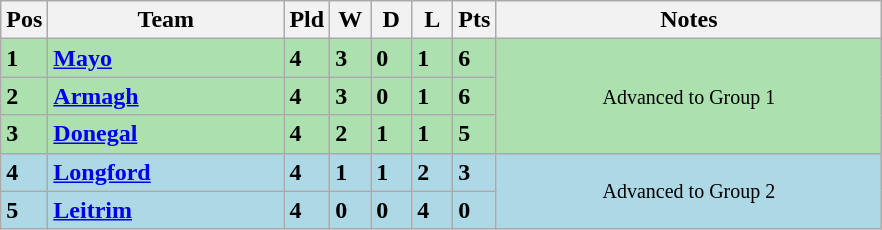<table class="wikitable" style="text-align: centre;">
<tr>
<th width=20>Pos</th>
<th width=150>Team</th>
<th width=20>Pld</th>
<th width=20>W</th>
<th width=20>D</th>
<th width=20>L</th>
<th width=20>Pts</th>
<th width=250>Notes</th>
</tr>
<tr style="background:#ACE1AF;">
<td><strong>1</strong></td>
<td align=left><strong> <a href='#'>Mayo</a> </strong></td>
<td><strong>4</strong></td>
<td><strong>3</strong></td>
<td><strong>0</strong></td>
<td><strong>1</strong></td>
<td><strong>6</strong></td>
<td rowspan=3 align=center><small> Advanced to Group 1</small></td>
</tr>
<tr style="background:#ACE1AF;">
<td><strong>2</strong></td>
<td align=left><strong> <a href='#'>Armagh</a> </strong></td>
<td><strong>4</strong></td>
<td><strong>3</strong></td>
<td><strong>0</strong></td>
<td><strong>1</strong></td>
<td><strong>6</strong></td>
</tr>
<tr style="background:#ACE1AF;">
<td><strong>3</strong></td>
<td align=left><strong> <a href='#'>Donegal</a> </strong></td>
<td><strong>4</strong></td>
<td><strong>2</strong></td>
<td><strong>1</strong></td>
<td><strong>1</strong></td>
<td><strong>5</strong></td>
</tr>
<tr style="background:#ADD8E6;">
<td><strong>4</strong></td>
<td align=left><strong> <a href='#'>Longford</a> </strong></td>
<td><strong>4</strong></td>
<td><strong>1</strong></td>
<td><strong>1</strong></td>
<td><strong>2</strong></td>
<td><strong>3</strong></td>
<td rowspan=2 align=center><small> Advanced to Group 2</small></td>
</tr>
<tr style="background:#ADD8E6;">
<td><strong>5</strong></td>
<td align=left><strong> <a href='#'>Leitrim</a> </strong></td>
<td><strong>4</strong></td>
<td><strong>0</strong></td>
<td><strong>0</strong></td>
<td><strong>4</strong></td>
<td><strong>0</strong></td>
</tr>
</table>
